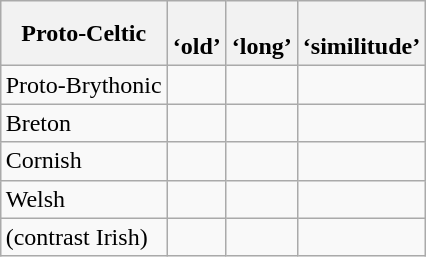<table class="wikitable" style="margin-left: 1.6em">
<tr>
<th>Proto-Celtic</th>
<th><br><span>‘old’</span></th>
<th><br><span>‘long’</span></th>
<th><br><span>‘similitude’</span></th>
</tr>
<tr>
<td>Proto-Brythonic</td>
<td></td>
<td></td>
<td></td>
</tr>
<tr>
<td>Breton</td>
<td></td>
<td></td>
<td></td>
</tr>
<tr>
<td>Cornish</td>
<td></td>
<td></td>
<td></td>
</tr>
<tr>
<td>Welsh</td>
<td></td>
<td></td>
<td></td>
</tr>
<tr>
<td>(contrast Irish)</td>
<td></td>
<td></td>
<td></td>
</tr>
</table>
